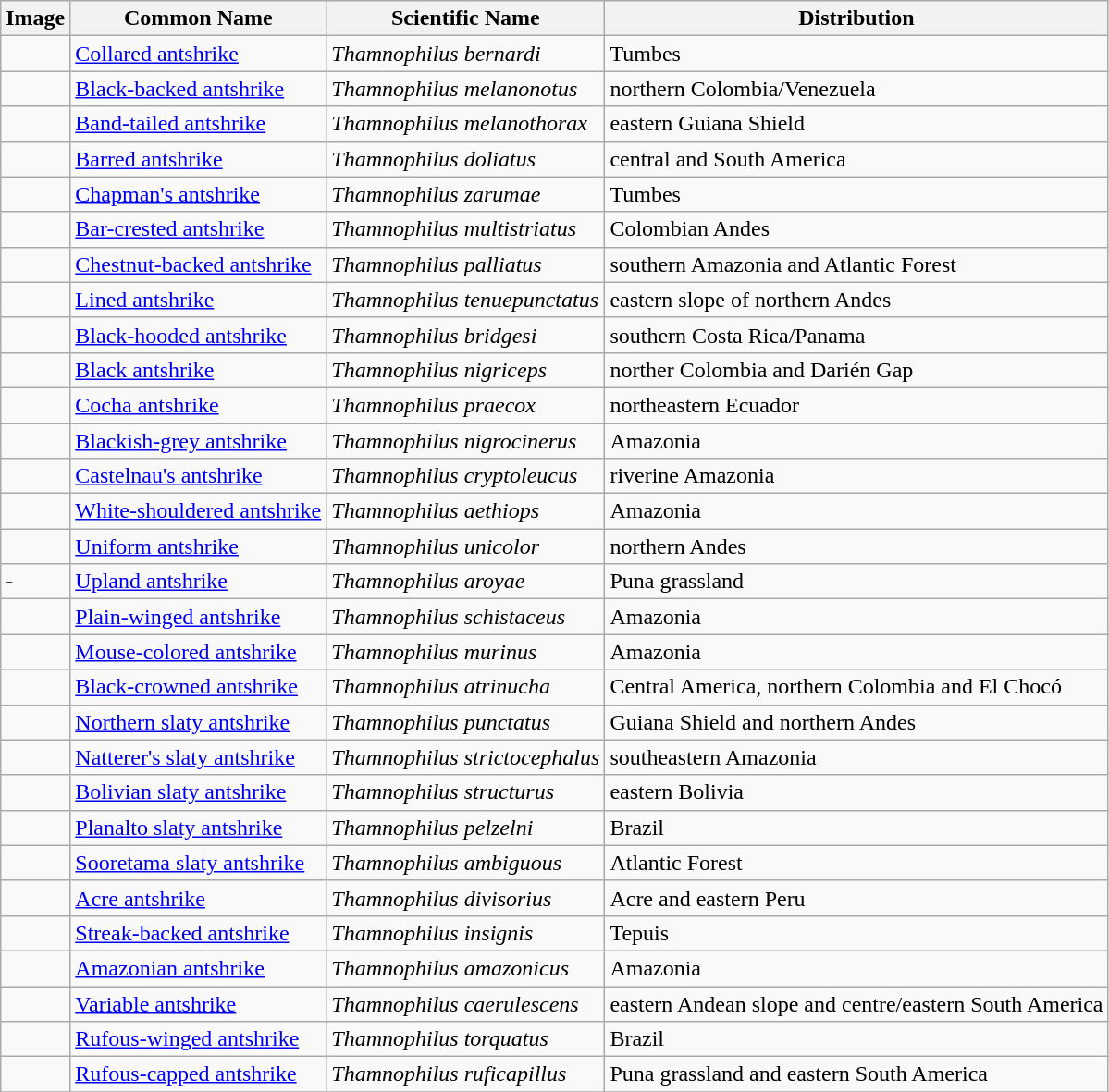<table class="wikitable">
<tr>
<th>Image</th>
<th>Common Name</th>
<th>Scientific Name</th>
<th>Distribution</th>
</tr>
<tr>
<td></td>
<td><a href='#'>Collared antshrike</a></td>
<td><em>Thamnophilus bernardi</em></td>
<td>Tumbes</td>
</tr>
<tr>
<td></td>
<td><a href='#'>Black-backed antshrike</a></td>
<td><em>Thamnophilus melanonotus</em></td>
<td>northern Colombia/Venezuela</td>
</tr>
<tr>
<td></td>
<td><a href='#'>Band-tailed antshrike</a></td>
<td><em>Thamnophilus melanothorax</em></td>
<td>eastern Guiana Shield</td>
</tr>
<tr>
<td></td>
<td><a href='#'>Barred antshrike</a></td>
<td><em>Thamnophilus doliatus</em></td>
<td>central and South America</td>
</tr>
<tr>
<td></td>
<td><a href='#'>Chapman's antshrike</a></td>
<td><em>Thamnophilus zarumae</em></td>
<td>Tumbes</td>
</tr>
<tr>
<td></td>
<td><a href='#'>Bar-crested antshrike</a></td>
<td><em>Thamnophilus multistriatus</em></td>
<td>Colombian Andes</td>
</tr>
<tr>
<td></td>
<td><a href='#'>Chestnut-backed antshrike</a></td>
<td><em>Thamnophilus palliatus</em></td>
<td>southern Amazonia and Atlantic Forest</td>
</tr>
<tr>
<td></td>
<td><a href='#'>Lined antshrike</a></td>
<td><em>Thamnophilus tenuepunctatus</em></td>
<td>eastern slope of northern Andes</td>
</tr>
<tr>
<td></td>
<td><a href='#'>Black-hooded antshrike</a></td>
<td><em>Thamnophilus bridgesi</em></td>
<td>southern Costa Rica/Panama</td>
</tr>
<tr>
<td></td>
<td><a href='#'>Black antshrike</a></td>
<td><em>Thamnophilus nigriceps</em></td>
<td>norther Colombia and Darién Gap</td>
</tr>
<tr>
<td></td>
<td><a href='#'>Cocha antshrike</a></td>
<td><em>Thamnophilus praecox</em></td>
<td>northeastern Ecuador</td>
</tr>
<tr>
<td></td>
<td><a href='#'>Blackish-grey antshrike</a></td>
<td><em>Thamnophilus nigrocinerus</em></td>
<td>Amazonia</td>
</tr>
<tr>
<td></td>
<td><a href='#'>Castelnau's antshrike</a></td>
<td><em>Thamnophilus cryptoleucus</em></td>
<td>riverine Amazonia</td>
</tr>
<tr>
<td></td>
<td><a href='#'>White-shouldered antshrike</a></td>
<td><em>Thamnophilus aethiops</em></td>
<td>Amazonia</td>
</tr>
<tr>
<td></td>
<td><a href='#'>Uniform antshrike</a></td>
<td><em>Thamnophilus unicolor</em></td>
<td>northern Andes</td>
</tr>
<tr>
<td>-</td>
<td><a href='#'>Upland antshrike</a></td>
<td><em>Thamnophilus aroyae</em></td>
<td>Puna grassland</td>
</tr>
<tr>
<td></td>
<td><a href='#'>Plain-winged antshrike</a></td>
<td><em>Thamnophilus schistaceus</em></td>
<td>Amazonia</td>
</tr>
<tr>
<td></td>
<td><a href='#'>Mouse-colored antshrike</a></td>
<td><em>Thamnophilus murinus</em></td>
<td>Amazonia</td>
</tr>
<tr>
<td></td>
<td><a href='#'>Black-crowned antshrike</a></td>
<td><em>Thamnophilus atrinucha</em></td>
<td>Central America, northern Colombia and El Chocó</td>
</tr>
<tr>
<td></td>
<td><a href='#'>Northern slaty antshrike</a></td>
<td><em>Thamnophilus punctatus</em></td>
<td>Guiana Shield and northern Andes</td>
</tr>
<tr>
<td></td>
<td><a href='#'>Natterer's slaty antshrike</a></td>
<td><em>Thamnophilus strictocephalus</em></td>
<td>southeastern Amazonia</td>
</tr>
<tr>
<td></td>
<td><a href='#'>Bolivian slaty antshrike</a></td>
<td><em>Thamnophilus structurus</em></td>
<td>eastern Bolivia</td>
</tr>
<tr>
<td></td>
<td><a href='#'>Planalto slaty antshrike</a></td>
<td><em>Thamnophilus pelzelni</em></td>
<td>Brazil</td>
</tr>
<tr>
<td></td>
<td><a href='#'>Sooretama slaty antshrike</a></td>
<td><em>Thamnophilus ambiguous</em></td>
<td>Atlantic Forest</td>
</tr>
<tr>
<td></td>
<td><a href='#'>Acre antshrike</a></td>
<td><em>Thamnophilus divisorius</em></td>
<td>Acre and eastern Peru</td>
</tr>
<tr>
<td></td>
<td><a href='#'>Streak-backed antshrike</a></td>
<td><em>Thamnophilus insignis</em></td>
<td>Tepuis</td>
</tr>
<tr>
<td></td>
<td><a href='#'>Amazonian antshrike</a></td>
<td><em>Thamnophilus amazonicus</em></td>
<td>Amazonia</td>
</tr>
<tr>
<td></td>
<td><a href='#'>Variable antshrike</a></td>
<td><em>Thamnophilus caerulescens</em></td>
<td>eastern Andean slope and centre/eastern South America</td>
</tr>
<tr>
<td></td>
<td><a href='#'>Rufous-winged antshrike</a></td>
<td><em>Thamnophilus torquatus</em></td>
<td>Brazil</td>
</tr>
<tr>
<td></td>
<td><a href='#'>Rufous-capped antshrike</a></td>
<td><em>Thamnophilus ruficapillus</em></td>
<td>Puna grassland and eastern South America</td>
</tr>
<tr>
</tr>
</table>
